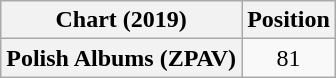<table class="wikitable plainrowheaders" style="text-align:center">
<tr>
<th scope="col">Chart (2019)</th>
<th scope="col">Position</th>
</tr>
<tr>
<th scope="row">Polish Albums (ZPAV)</th>
<td>81</td>
</tr>
</table>
